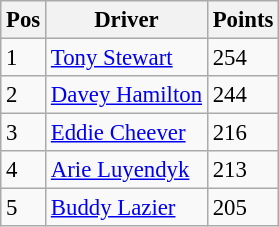<table class="wikitable" style="font-size: 95%">
<tr>
<th>Pos</th>
<th>Driver</th>
<th>Points</th>
</tr>
<tr>
<td>1</td>
<td> <a href='#'>Tony Stewart</a></td>
<td>254</td>
</tr>
<tr>
<td>2</td>
<td> <a href='#'>Davey Hamilton</a></td>
<td>244</td>
</tr>
<tr>
<td>3</td>
<td> <a href='#'>Eddie Cheever</a></td>
<td>216</td>
</tr>
<tr>
<td>4</td>
<td> <a href='#'>Arie Luyendyk</a></td>
<td>213</td>
</tr>
<tr>
<td>5</td>
<td> <a href='#'>Buddy Lazier</a></td>
<td>205</td>
</tr>
</table>
